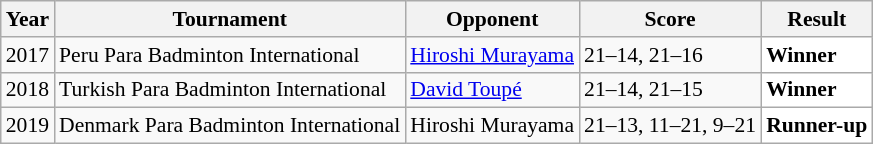<table class="sortable wikitable" style="font-size: 90%;">
<tr>
<th>Year</th>
<th>Tournament</th>
<th>Opponent</th>
<th>Score</th>
<th>Result</th>
</tr>
<tr>
<td align="center">2017</td>
<td align="left">Peru Para Badminton International</td>
<td align="left"> <a href='#'>Hiroshi Murayama</a></td>
<td align="left">21–14, 21–16</td>
<td style="text-align:left; background:white"> <strong>Winner</strong></td>
</tr>
<tr>
<td align="center">2018</td>
<td align="left">Turkish Para Badminton International</td>
<td align="left"> <a href='#'>David Toupé</a></td>
<td align="left">21–14, 21–15</td>
<td style="text-align:left; background:white"> <strong>Winner</strong></td>
</tr>
<tr>
<td align="center">2019</td>
<td align="left">Denmark Para Badminton International</td>
<td align="left"> Hiroshi Murayama</td>
<td align="left">21–13, 11–21, 9–21</td>
<td style="text-align:left; background:white"> <strong>Runner-up</strong></td>
</tr>
</table>
